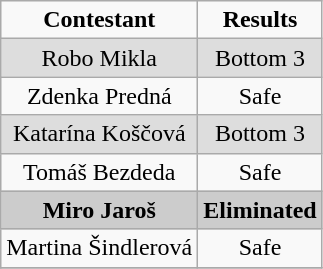<table class="wikitable plainrowheaders" style="text-align:center;">
<tr>
<td><strong>Contestant</strong></td>
<td><strong>Results</strong></td>
</tr>
<tr bgcolor="#DDDDDD">
<td>Robo Mikla</td>
<td>Bottom 3</td>
</tr>
<tr>
<td>Zdenka Predná</td>
<td>Safe</td>
</tr>
<tr bgcolor="#DDDDDD">
<td>Katarína Koščová</td>
<td>Bottom 3</td>
</tr>
<tr>
<td>Tomáš Bezdeda</td>
<td>Safe</td>
</tr>
<tr style="background:#ccc;">
<td><strong>Miro Jaroš</strong></td>
<td><strong>Eliminated</strong></td>
</tr>
<tr>
<td>Martina Šindlerová</td>
<td>Safe</td>
</tr>
<tr>
</tr>
</table>
